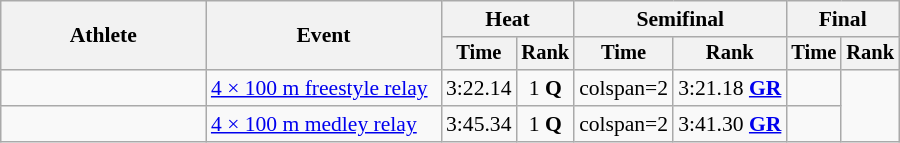<table class=wikitable style=font-size:90%>
<tr>
<th rowspan=2 width=130>Athlete</th>
<th rowspan=2 width=150>Event</th>
<th colspan=2>Heat</th>
<th colspan=2>Semifinal</th>
<th colspan=2>Final</th>
</tr>
<tr style=font-size:95%>
<th>Time</th>
<th>Rank</th>
<th>Time</th>
<th>Rank</th>
<th>Time</th>
<th>Rank</th>
</tr>
<tr align=center>
<td></td>
<td align=left><a href='#'>4 × 100 m freestyle relay</a></td>
<td>3:22.14</td>
<td>1 <strong>Q</strong></td>
<td>colspan=2 </td>
<td>3:21.18 <a href='#'><strong>GR</strong></a></td>
<td></td>
</tr>
<tr align=center>
<td></td>
<td align=left><a href='#'>4 × 100 m medley relay</a></td>
<td>3:45.34</td>
<td>1 <strong>Q</strong></td>
<td>colspan=2 </td>
<td>3:41.30 <a href='#'><strong>GR</strong></a></td>
<td></td>
</tr>
</table>
